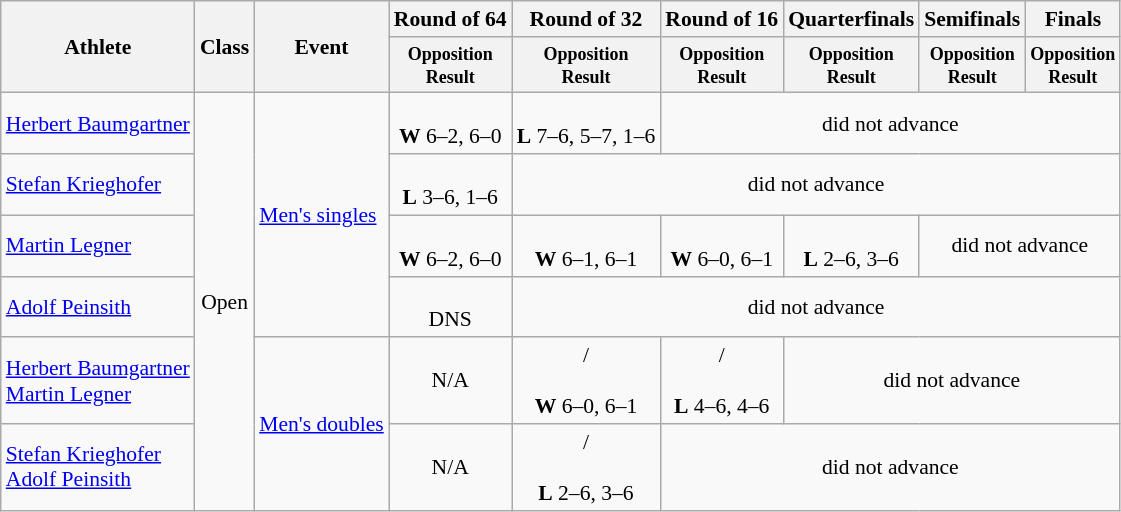<table class=wikitable style="font-size:90%">
<tr>
<th rowspan="2">Athlete</th>
<th rowspan="2">Class</th>
<th rowspan="2">Event</th>
<th>Round of 64</th>
<th>Round of 32</th>
<th>Round of 16</th>
<th>Quarterfinals</th>
<th>Semifinals</th>
<th>Finals</th>
</tr>
<tr>
<th style="line-height:1em"><small>Opposition<br>Result</small></th>
<th style="line-height:1em"><small>Opposition<br>Result</small></th>
<th style="line-height:1em"><small>Opposition<br>Result</small></th>
<th style="line-height:1em"><small>Opposition<br>Result</small></th>
<th style="line-height:1em"><small>Opposition<br>Result</small></th>
<th style="line-height:1em"><small>Opposition<br>Result</small></th>
</tr>
<tr>
<td><a href='#'>Herbert Baumgartner</a></td>
<td rowspan="6" style="text-align:center;">Open</td>
<td rowspan="4"><a href='#'>Men's singles</a></td>
<td style="text-align:center;"><br><strong>W</strong> 6–2, 6–0</td>
<td style="text-align:center;"><br><strong>L</strong> 7–6, 5–7, 1–6</td>
<td style="text-align:center;" colspan="4">did not advance</td>
</tr>
<tr>
<td><a href='#'>Stefan Krieghofer</a></td>
<td style="text-align:center;"><br><strong>L</strong> 3–6, 1–6</td>
<td style="text-align:center;" colspan="5">did not advance</td>
</tr>
<tr>
<td><a href='#'>Martin Legner</a></td>
<td style="text-align:center;"><br><strong>W</strong> 6–2, 6–0</td>
<td style="text-align:center;"><br><strong>W</strong> 6–1, 6–1</td>
<td style="text-align:center;"><br><strong>W</strong> 6–0, 6–1</td>
<td style="text-align:center;"><br><strong>L</strong> 2–6, 3–6</td>
<td style="text-align:center;" colspan="2">did not advance</td>
</tr>
<tr>
<td><a href='#'>Adolf Peinsith</a></td>
<td style="text-align:center;"><br> DNS</td>
<td style="text-align:center;" colspan="5">did not advance</td>
</tr>
<tr>
<td><a href='#'>Herbert Baumgartner</a><br> <a href='#'>Martin Legner</a></td>
<td rowspan="2"><a href='#'>Men's doubles</a></td>
<td style="text-align:center;">N/A</td>
<td style="text-align:center;"> /<br> <br><strong>W</strong> 6–0, 6–1</td>
<td style="text-align:center;"> /<br> <br><strong>L</strong> 4–6, 4–6</td>
<td style="text-align:center;" colspan="3">did not advance</td>
</tr>
<tr>
<td><a href='#'>Stefan Krieghofer</a><br> <a href='#'>Adolf Peinsith</a></td>
<td style="text-align:center;">N/A</td>
<td style="text-align:center;"> /<br> <br><strong>L</strong> 2–6, 3–6</td>
<td style="text-align:center;" colspan="4">did not advance</td>
</tr>
</table>
